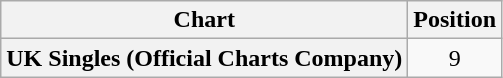<table class="wikitable plainrowheaders" style="text-align:center;">
<tr>
<th scope="col">Chart</th>
<th scope="col">Position</th>
</tr>
<tr>
<th scope="row">UK Singles (Official Charts Company)</th>
<td>9</td>
</tr>
</table>
